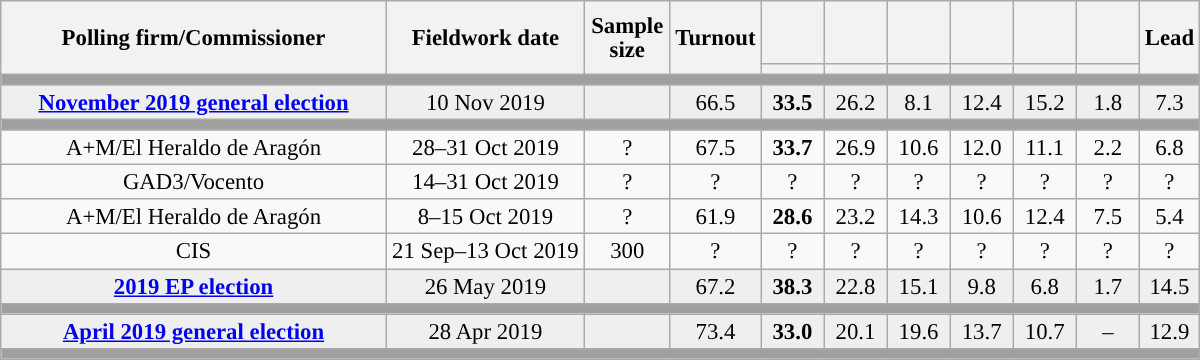<table class="wikitable collapsible collapsed" style="text-align:center; font-size:95%; line-height:16px;">
<tr style="height:42px;">
<th style="width:250px;" rowspan="2">Polling firm/Commissioner</th>
<th style="width:125px;" rowspan="2">Fieldwork date</th>
<th style="width:50px;" rowspan="2">Sample size</th>
<th style="width:45px;" rowspan="2">Turnout</th>
<th style="width:35px;"></th>
<th style="width:35px;"></th>
<th style="width:35px;"></th>
<th style="width:35px;"></th>
<th style="width:35px;"></th>
<th style="width:35px;"></th>
<th style="width:30px;" rowspan="2">Lead</th>
</tr>
<tr>
<th style="color:inherit;background:"></th>
<th style="color:inherit;background:"></th>
<th style="color:inherit;background:"></th>
<th style="color:inherit;background:"></th>
<th style="color:inherit;background:"></th>
<th style="color:inherit;background:"></th>
</tr>
<tr>
<td colspan="11" style="background:#A0A0A0"></td>
</tr>
<tr style="background:#EFEFEF;">
<td><strong><a href='#'>November 2019 general election</a></strong></td>
<td>10 Nov 2019</td>
<td></td>
<td>66.5</td>
<td><strong>33.5</strong><br></td>
<td>26.2<br></td>
<td>8.1<br></td>
<td>12.4<br></td>
<td>15.2<br></td>
<td>1.8<br></td>
<td style="background:">7.3</td>
</tr>
<tr>
<td colspan="11" style="background:#A0A0A0"></td>
</tr>
<tr>
<td>A+M/El Heraldo de Aragón</td>
<td>28–31 Oct 2019</td>
<td>?</td>
<td>67.5</td>
<td><strong>33.7</strong><br></td>
<td>26.9<br></td>
<td>10.6<br></td>
<td>12.0<br></td>
<td>11.1<br></td>
<td>2.2<br></td>
<td style="background:">6.8</td>
</tr>
<tr>
<td>GAD3/Vocento</td>
<td>14–31 Oct 2019</td>
<td>?</td>
<td>?</td>
<td>?<br></td>
<td>?<br></td>
<td>?<br></td>
<td>?<br></td>
<td>?<br></td>
<td>?<br></td>
<td style="background:">?</td>
</tr>
<tr>
<td>A+M/El Heraldo de Aragón</td>
<td>8–15 Oct 2019</td>
<td>?</td>
<td>61.9</td>
<td><strong>28.6</strong><br></td>
<td>23.2<br></td>
<td>14.3<br></td>
<td>10.6<br></td>
<td>12.4<br></td>
<td>7.5<br></td>
<td style="background:">5.4</td>
</tr>
<tr>
<td>CIS</td>
<td>21 Sep–13 Oct 2019</td>
<td>300</td>
<td>?</td>
<td>?<br></td>
<td>?<br></td>
<td>?<br></td>
<td>?<br></td>
<td>?<br></td>
<td>?<br></td>
<td style="background:">?</td>
</tr>
<tr style="background:#EFEFEF;">
<td><strong><a href='#'>2019 EP election</a></strong></td>
<td>26 May 2019</td>
<td></td>
<td>67.2</td>
<td><strong>38.3</strong><br></td>
<td>22.8<br></td>
<td>15.1<br></td>
<td>9.8<br></td>
<td>6.8<br></td>
<td>1.7<br></td>
<td style="background:">14.5</td>
</tr>
<tr>
<td colspan="11" style="background:#A0A0A0"></td>
</tr>
<tr style="background:#EFEFEF;">
<td><strong><a href='#'>April 2019 general election</a></strong></td>
<td>28 Apr 2019</td>
<td></td>
<td>73.4</td>
<td><strong>33.0</strong><br></td>
<td>20.1<br></td>
<td>19.6<br></td>
<td>13.7<br></td>
<td>10.7<br></td>
<td>–</td>
<td style="background:">12.9</td>
</tr>
<tr>
<td colspan="11" style="background:#A0A0A0"></td>
</tr>
</table>
